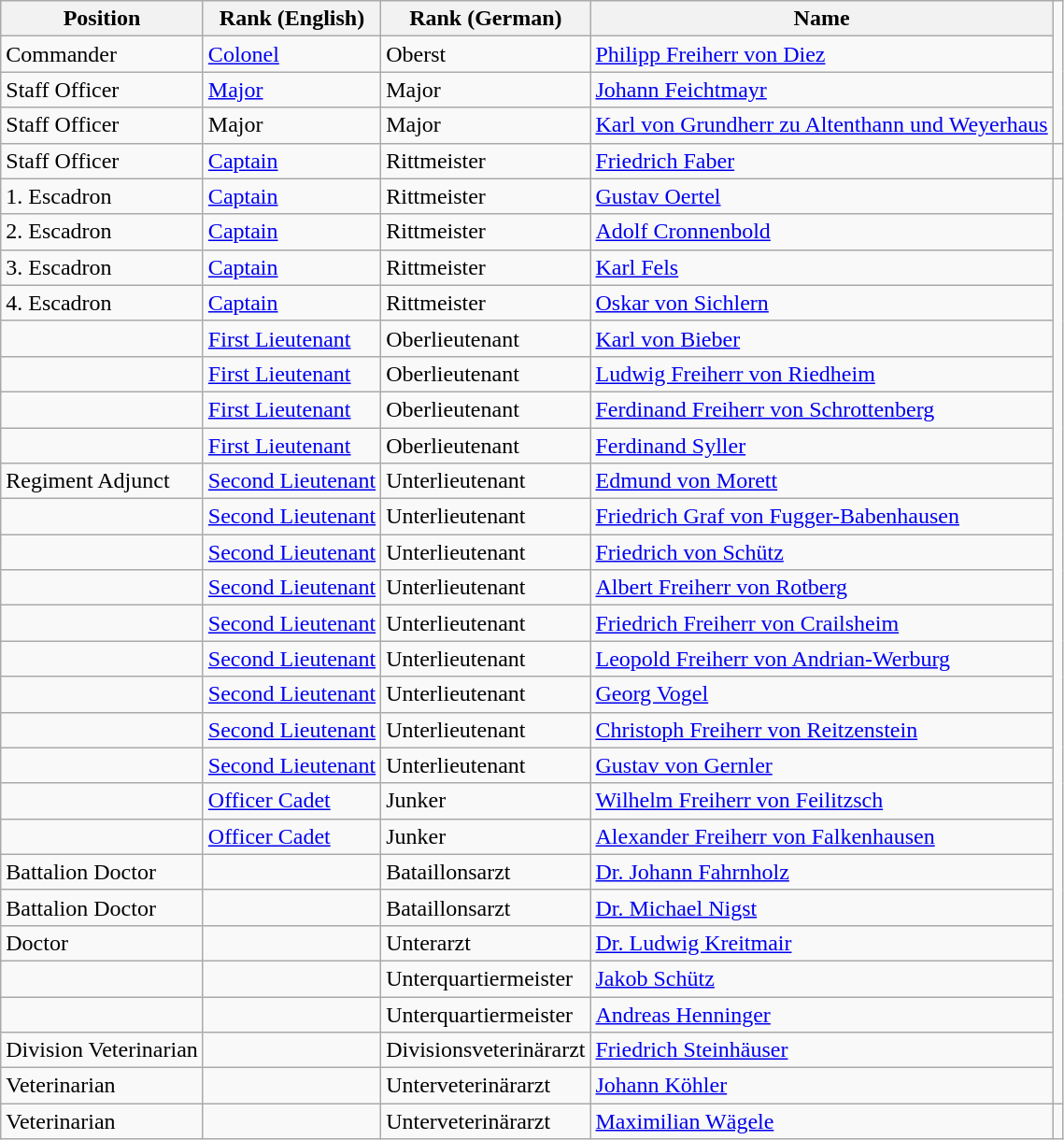<table class="wikitable">
<tr>
<th>Position</th>
<th>Rank (English)</th>
<th>Rank (German)</th>
<th>Name</th>
</tr>
<tr>
<td>Commander</td>
<td><a href='#'>Colonel</a></td>
<td>Oberst</td>
<td><a href='#'>Philipp Freiherr von Diez</a></td>
</tr>
<tr>
<td>Staff Officer</td>
<td><a href='#'>Major</a></td>
<td>Major</td>
<td><a href='#'>Johann Feichtmayr</a></td>
</tr>
<tr>
<td>Staff Officer</td>
<td>Major</td>
<td>Major</td>
<td><a href='#'>Karl von Grundherr zu Altenthann und Weyerhaus</a></td>
</tr>
<tr>
<td>Staff Officer</td>
<td><a href='#'>Captain</a></td>
<td>Rittmeister</td>
<td><a href='#'>Friedrich Faber</a></td>
<td></td>
</tr>
<tr>
<td>1. Escadron</td>
<td><a href='#'>Captain</a></td>
<td>Rittmeister</td>
<td><a href='#'>Gustav Oertel</a></td>
</tr>
<tr>
<td>2. Escadron</td>
<td><a href='#'>Captain</a></td>
<td>Rittmeister</td>
<td><a href='#'>Adolf Cronnenbold</a></td>
</tr>
<tr>
<td>3. Escadron</td>
<td><a href='#'>Captain</a></td>
<td>Rittmeister</td>
<td><a href='#'>Karl Fels</a></td>
</tr>
<tr>
<td>4. Escadron</td>
<td><a href='#'>Captain</a></td>
<td>Rittmeister</td>
<td><a href='#'>Oskar von Sichlern</a></td>
</tr>
<tr>
<td></td>
<td><a href='#'>First Lieutenant</a></td>
<td>Oberlieutenant</td>
<td><a href='#'>Karl von Bieber</a></td>
</tr>
<tr>
<td></td>
<td><a href='#'>First Lieutenant</a></td>
<td>Oberlieutenant</td>
<td><a href='#'>Ludwig Freiherr von Riedheim</a></td>
</tr>
<tr>
<td></td>
<td><a href='#'>First Lieutenant</a></td>
<td>Oberlieutenant</td>
<td><a href='#'>Ferdinand Freiherr von Schrottenberg</a></td>
</tr>
<tr>
<td></td>
<td><a href='#'>First Lieutenant</a></td>
<td>Oberlieutenant</td>
<td><a href='#'>Ferdinand Syller</a></td>
</tr>
<tr>
<td>Regiment Adjunct</td>
<td><a href='#'>Second Lieutenant</a></td>
<td>Unterlieutenant</td>
<td><a href='#'>Edmund von Morett</a></td>
</tr>
<tr>
<td></td>
<td><a href='#'>Second Lieutenant</a></td>
<td>Unterlieutenant</td>
<td><a href='#'>Friedrich Graf von Fugger-Babenhausen</a></td>
</tr>
<tr>
<td></td>
<td><a href='#'>Second Lieutenant</a></td>
<td>Unterlieutenant</td>
<td><a href='#'>Friedrich von Schütz</a></td>
</tr>
<tr>
<td></td>
<td><a href='#'>Second Lieutenant</a></td>
<td>Unterlieutenant</td>
<td><a href='#'>Albert Freiherr von Rotberg</a></td>
</tr>
<tr>
<td></td>
<td><a href='#'>Second Lieutenant</a></td>
<td>Unterlieutenant</td>
<td><a href='#'>Friedrich Freiherr von Crailsheim</a></td>
</tr>
<tr>
<td></td>
<td><a href='#'>Second Lieutenant</a></td>
<td>Unterlieutenant</td>
<td><a href='#'>Leopold Freiherr von Andrian-Werburg</a></td>
</tr>
<tr>
<td></td>
<td><a href='#'>Second Lieutenant</a></td>
<td>Unterlieutenant</td>
<td><a href='#'>Georg Vogel</a></td>
</tr>
<tr>
<td></td>
<td><a href='#'>Second Lieutenant</a></td>
<td>Unterlieutenant</td>
<td><a href='#'>Christoph Freiherr von Reitzenstein</a></td>
</tr>
<tr>
<td></td>
<td><a href='#'>Second Lieutenant</a></td>
<td>Unterlieutenant</td>
<td><a href='#'>Gustav von Gernler</a></td>
</tr>
<tr>
<td></td>
<td><a href='#'>Officer Cadet</a></td>
<td>Junker</td>
<td><a href='#'>Wilhelm Freiherr von Feilitzsch</a></td>
</tr>
<tr>
<td></td>
<td><a href='#'>Officer Cadet</a></td>
<td>Junker</td>
<td><a href='#'>Alexander Freiherr von Falkenhausen</a></td>
</tr>
<tr>
<td>Battalion Doctor</td>
<td></td>
<td>Bataillonsarzt</td>
<td><a href='#'>Dr. Johann Fahrnholz</a></td>
</tr>
<tr>
<td>Battalion Doctor</td>
<td></td>
<td>Bataillonsarzt</td>
<td><a href='#'>Dr. Michael Nigst</a></td>
</tr>
<tr>
<td>Doctor</td>
<td></td>
<td>Unterarzt</td>
<td><a href='#'>Dr. Ludwig Kreitmair</a></td>
</tr>
<tr>
<td></td>
<td></td>
<td>Unterquartiermeister</td>
<td><a href='#'>Jakob Schütz</a></td>
</tr>
<tr>
<td></td>
<td></td>
<td>Unterquartiermeister</td>
<td><a href='#'>Andreas Henninger</a></td>
</tr>
<tr>
<td>Division Veterinarian</td>
<td></td>
<td>Divisionsveterinärarzt</td>
<td><a href='#'>Friedrich Steinhäuser</a></td>
</tr>
<tr>
<td>Veterinarian</td>
<td></td>
<td>Unterveterinärarzt</td>
<td><a href='#'>Johann Köhler</a></td>
</tr>
<tr>
<td>Veterinarian</td>
<td></td>
<td>Unterveterinärarzt</td>
<td><a href='#'>Maximilian Wägele</a></td>
<td></td>
</tr>
</table>
